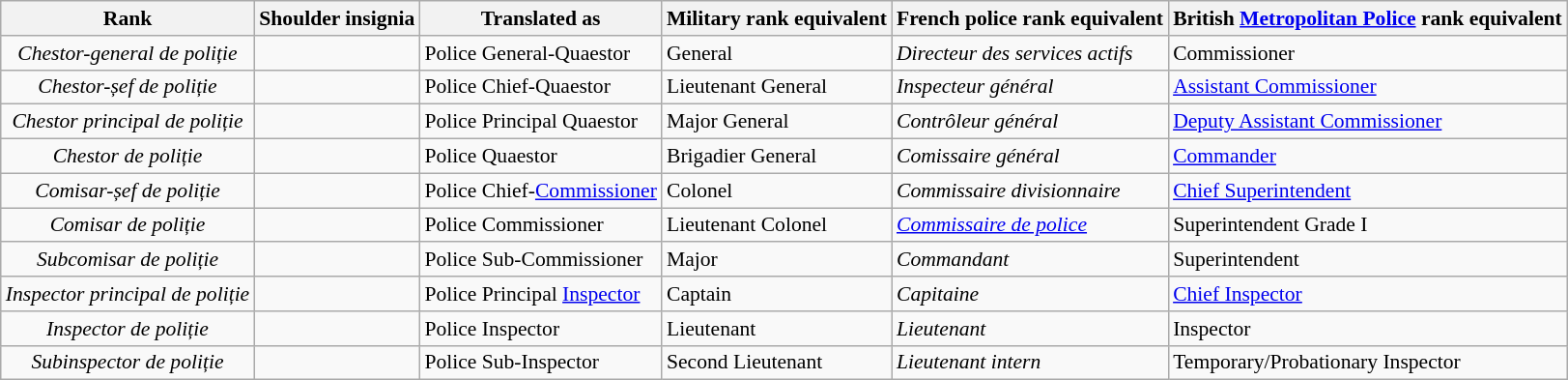<table class="wikitable" style="font-size: 90%">
<tr>
<th>Rank</th>
<th>Shoulder insignia</th>
<th>Translated as</th>
<th>Military rank equivalent</th>
<th>French police rank equivalent </th>
<th>British <a href='#'>Metropolitan Police</a> rank equivalent </th>
</tr>
<tr>
<td align="center"><em>Chestor-general de poliție</em></td>
<td align="center"></td>
<td>Police General-Quaestor</td>
<td>General</td>
<td><em>Directeur des services actifs</em></td>
<td>Commissioner</td>
</tr>
<tr>
<td align="center"><em>Chestor-șef de poliție</em></td>
<td align="center"></td>
<td>Police Chief-Quaestor</td>
<td>Lieutenant General</td>
<td><em>Inspecteur général</em></td>
<td><a href='#'>Assistant Commissioner</a></td>
</tr>
<tr>
<td align="center"><em>Chestor principal de poliție</em></td>
<td align="center"></td>
<td>Police Principal Quaestor</td>
<td>Major General</td>
<td><em>Contrôleur général</em></td>
<td><a href='#'>Deputy Assistant Commissioner</a></td>
</tr>
<tr>
<td align="center"><em>Chestor de poliție</em></td>
<td align="center"></td>
<td>Police Quaestor</td>
<td>Brigadier General</td>
<td><em>Comissaire général</em></td>
<td><a href='#'>Commander</a></td>
</tr>
<tr>
<td align="center"><em>Comisar-șef de poliție</em></td>
<td align="center"></td>
<td>Police Chief-<a href='#'>Commissioner</a></td>
<td>Colonel</td>
<td><em>Commissaire divisionnaire</em></td>
<td><a href='#'>Chief Superintendent</a></td>
</tr>
<tr>
<td align="center"><em>Comisar de poliție</em></td>
<td align="center"></td>
<td>Police Commissioner</td>
<td>Lieutenant Colonel</td>
<td><em><a href='#'>Commissaire de police</a></em></td>
<td>Superintendent Grade I</td>
</tr>
<tr>
<td align="center"><em>Subcomisar de poliție</em></td>
<td align="center"></td>
<td>Police Sub-Commissioner</td>
<td>Major</td>
<td><em>Commandant</em></td>
<td>Superintendent</td>
</tr>
<tr>
<td align="center"><em>Inspector principal de poliție</em></td>
<td align="center"></td>
<td>Police Principal <a href='#'>Inspector</a></td>
<td>Captain</td>
<td><em>Capitaine</em></td>
<td><a href='#'>Chief Inspector</a></td>
</tr>
<tr>
<td align="center"><em>Inspector de poliție</em></td>
<td align="center"></td>
<td>Police Inspector</td>
<td>Lieutenant</td>
<td><em>Lieutenant</em></td>
<td>Inspector</td>
</tr>
<tr>
<td align="center"><em>Subinspector de poliție</em></td>
<td align="center"></td>
<td>Police Sub-Inspector</td>
<td>Second Lieutenant</td>
<td><em>Lieutenant intern</em></td>
<td>Temporary/Probationary Inspector</td>
</tr>
</table>
